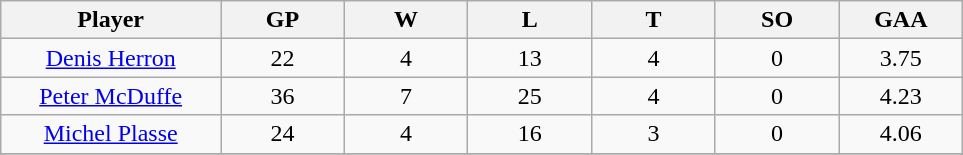<table class="wikitable sortable">
<tr>
<th bgcolor="#DDDDFF" width="16%">Player</th>
<th bgcolor="#DDDDFF" width="9%">GP</th>
<th bgcolor="#DDDDFF" width="9%">W</th>
<th bgcolor="#DDDDFF" width="9%">L</th>
<th bgcolor="#DDDDFF" width="9%">T</th>
<th bgcolor="#DDDDFF" width="9%">SO</th>
<th bgcolor="#DDDDFF" width="9%">GAA</th>
</tr>
<tr align="center">
<td><a href='#'>Denis Herron</a></td>
<td>22</td>
<td>4</td>
<td>13</td>
<td>4</td>
<td>0</td>
<td>3.75</td>
</tr>
<tr align="center">
<td><a href='#'>Peter McDuffe</a></td>
<td>36</td>
<td>7</td>
<td>25</td>
<td>4</td>
<td>0</td>
<td>4.23</td>
</tr>
<tr align="center">
<td><a href='#'>Michel Plasse</a></td>
<td>24</td>
<td>4</td>
<td>16</td>
<td>3</td>
<td>0</td>
<td>4.06</td>
</tr>
<tr align="center">
</tr>
<tr>
</tr>
</table>
